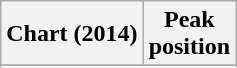<table class="wikitable sortable plainrowheaders" style="text-align:center">
<tr>
<th scope="col">Chart (2014)</th>
<th scope="col">Peak<br>position</th>
</tr>
<tr>
</tr>
<tr>
</tr>
<tr>
</tr>
</table>
